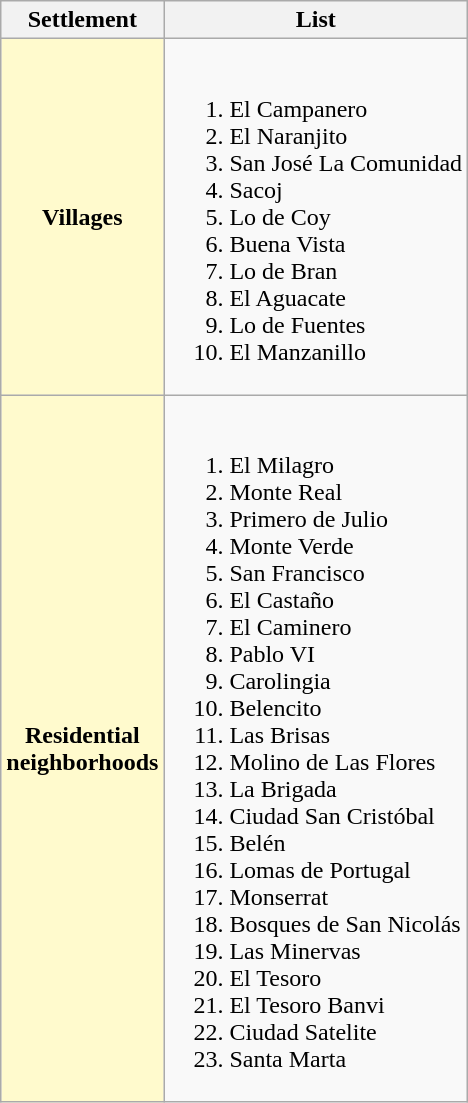<table class="wikitable">
<tr>
<th>Settlement</th>
<th>List</th>
</tr>
<tr>
<th style=background:lemonchiffon;>Villages</th>
<td><br><ol><li>El Campanero</li><li>El Naranjito</li><li>San José La Comunidad</li><li>Sacoj</li><li>Lo de Coy</li><li>Buena Vista</li><li>Lo de Bran</li><li>El Aguacate</li><li>Lo de Fuentes</li><li>El Manzanillo</li></ol></td>
</tr>
<tr>
<th style=background:lemonchiffon;>Residential<br> neighborhoods</th>
<td><br><ol><li>El Milagro</li><li>Monte Real</li><li>Primero de Julio</li><li>Monte Verde</li><li>San Francisco</li><li>El Castaño</li><li>El Caminero</li><li>Pablo VI</li><li>Carolingia</li><li>Belencito</li><li>Las Brisas</li><li>Molino de Las Flores</li><li>La Brigada</li><li>Ciudad San Cristóbal</li><li>Belén</li><li>Lomas de Portugal</li><li>Monserrat</li><li>Bosques de San Nicolás</li><li>Las Minervas</li><li>El Tesoro</li><li>El Tesoro Banvi</li><li>Ciudad Satelite</li><li>Santa Marta</li></ol></td>
</tr>
</table>
